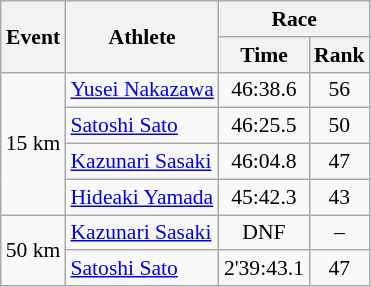<table class="wikitable" border="1" style="font-size:90%">
<tr>
<th rowspan=2>Event</th>
<th rowspan=2>Athlete</th>
<th colspan=2>Race</th>
</tr>
<tr>
<th>Time</th>
<th>Rank</th>
</tr>
<tr>
<td rowspan=4>15 km</td>
<td><a href='#'>Yusei Nakazawa</a></td>
<td align=center>46:38.6</td>
<td align=center>56</td>
</tr>
<tr>
<td><a href='#'>Satoshi Sato</a></td>
<td align=center>46:25.5</td>
<td align=center>50</td>
</tr>
<tr>
<td><a href='#'>Kazunari Sasaki</a></td>
<td align=center>46:04.8</td>
<td align=center>47</td>
</tr>
<tr>
<td><a href='#'>Hideaki Yamada</a></td>
<td align=center>45:42.3</td>
<td align=center>43</td>
</tr>
<tr>
<td rowspan=2>50 km</td>
<td><a href='#'>Kazunari Sasaki</a></td>
<td align=center>DNF</td>
<td align=center>–</td>
</tr>
<tr>
<td><a href='#'>Satoshi Sato</a></td>
<td align=center>2'39:43.1</td>
<td align=center>47</td>
</tr>
</table>
